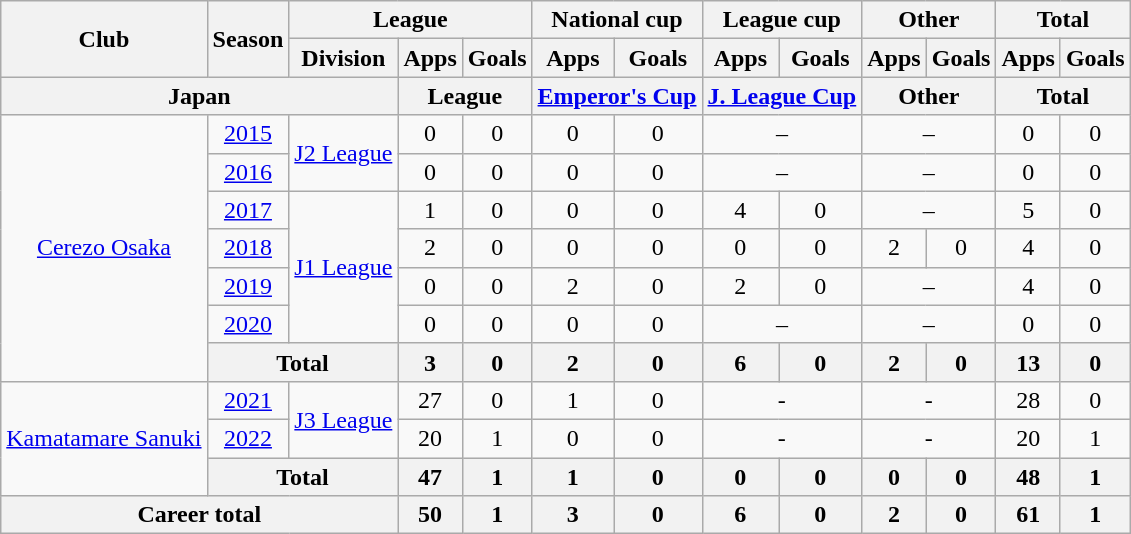<table class="wikitable" style="text-align:center;">
<tr>
<th rowspan=2>Club</th>
<th rowspan=2>Season</th>
<th colspan=3>League</th>
<th colspan=2>National cup</th>
<th colspan=2>League cup</th>
<th colspan=2>Other</th>
<th colspan=2>Total</th>
</tr>
<tr>
<th>Division</th>
<th>Apps</th>
<th>Goals</th>
<th>Apps</th>
<th>Goals</th>
<th>Apps</th>
<th>Goals</th>
<th>Apps</th>
<th>Goals</th>
<th>Apps</th>
<th>Goals</th>
</tr>
<tr>
<th colspan=3>Japan</th>
<th colspan=2>League</th>
<th colspan=2><a href='#'>Emperor's Cup</a></th>
<th colspan=2><a href='#'>J. League Cup</a></th>
<th colspan=2>Other</th>
<th colspan=2>Total</th>
</tr>
<tr>
<td rowspan="7"><a href='#'>Cerezo Osaka</a></td>
<td><a href='#'>2015</a></td>
<td rowspan="2"><a href='#'>J2 League</a></td>
<td>0</td>
<td>0</td>
<td>0</td>
<td>0</td>
<td colspan="2">–</td>
<td colspan="2">–</td>
<td>0</td>
<td>0</td>
</tr>
<tr>
<td><a href='#'>2016</a></td>
<td>0</td>
<td>0</td>
<td>0</td>
<td>0</td>
<td colspan="2">–</td>
<td colspan="2">–</td>
<td>0</td>
<td>0</td>
</tr>
<tr>
<td><a href='#'>2017</a></td>
<td rowspan="4"><a href='#'>J1 League</a></td>
<td>1</td>
<td>0</td>
<td>0</td>
<td>0</td>
<td>4</td>
<td>0</td>
<td colspan="2">–</td>
<td>5</td>
<td>0</td>
</tr>
<tr>
<td><a href='#'>2018</a></td>
<td>2</td>
<td>0</td>
<td>0</td>
<td>0</td>
<td>0</td>
<td>0</td>
<td>2</td>
<td>0</td>
<td>4</td>
<td>0</td>
</tr>
<tr>
<td><a href='#'>2019</a></td>
<td>0</td>
<td>0</td>
<td>2</td>
<td>0</td>
<td>2</td>
<td>0</td>
<td colspan="2">–</td>
<td>4</td>
<td>0</td>
</tr>
<tr>
<td><a href='#'>2020</a></td>
<td>0</td>
<td>0</td>
<td>0</td>
<td>0</td>
<td colspan="2">–</td>
<td colspan="2">–</td>
<td>0</td>
<td>0</td>
</tr>
<tr>
<th colspan="2">Total</th>
<th>3</th>
<th>0</th>
<th>2</th>
<th>0</th>
<th>6</th>
<th>0</th>
<th>2</th>
<th>0</th>
<th>13</th>
<th>0</th>
</tr>
<tr>
<td rowspan="3"><a href='#'>Kamatamare Sanuki</a></td>
<td><a href='#'>2021</a></td>
<td rowspan="2"><a href='#'>J3 League</a></td>
<td>27</td>
<td>0</td>
<td>1</td>
<td>0</td>
<td colspan="2">-</td>
<td colspan="2">-</td>
<td>28</td>
<td>0</td>
</tr>
<tr>
<td><a href='#'>2022</a></td>
<td>20</td>
<td>1</td>
<td>0</td>
<td>0</td>
<td colspan="2">-</td>
<td colspan="2">-</td>
<td>20</td>
<td>1</td>
</tr>
<tr>
<th colspan="2">Total</th>
<th>47</th>
<th>1</th>
<th>1</th>
<th>0</th>
<th>0</th>
<th>0</th>
<th>0</th>
<th>0</th>
<th>48</th>
<th>1</th>
</tr>
<tr>
<th colspan=3>Career total</th>
<th>50</th>
<th>1</th>
<th>3</th>
<th>0</th>
<th>6</th>
<th>0</th>
<th>2</th>
<th>0</th>
<th>61</th>
<th>1</th>
</tr>
</table>
